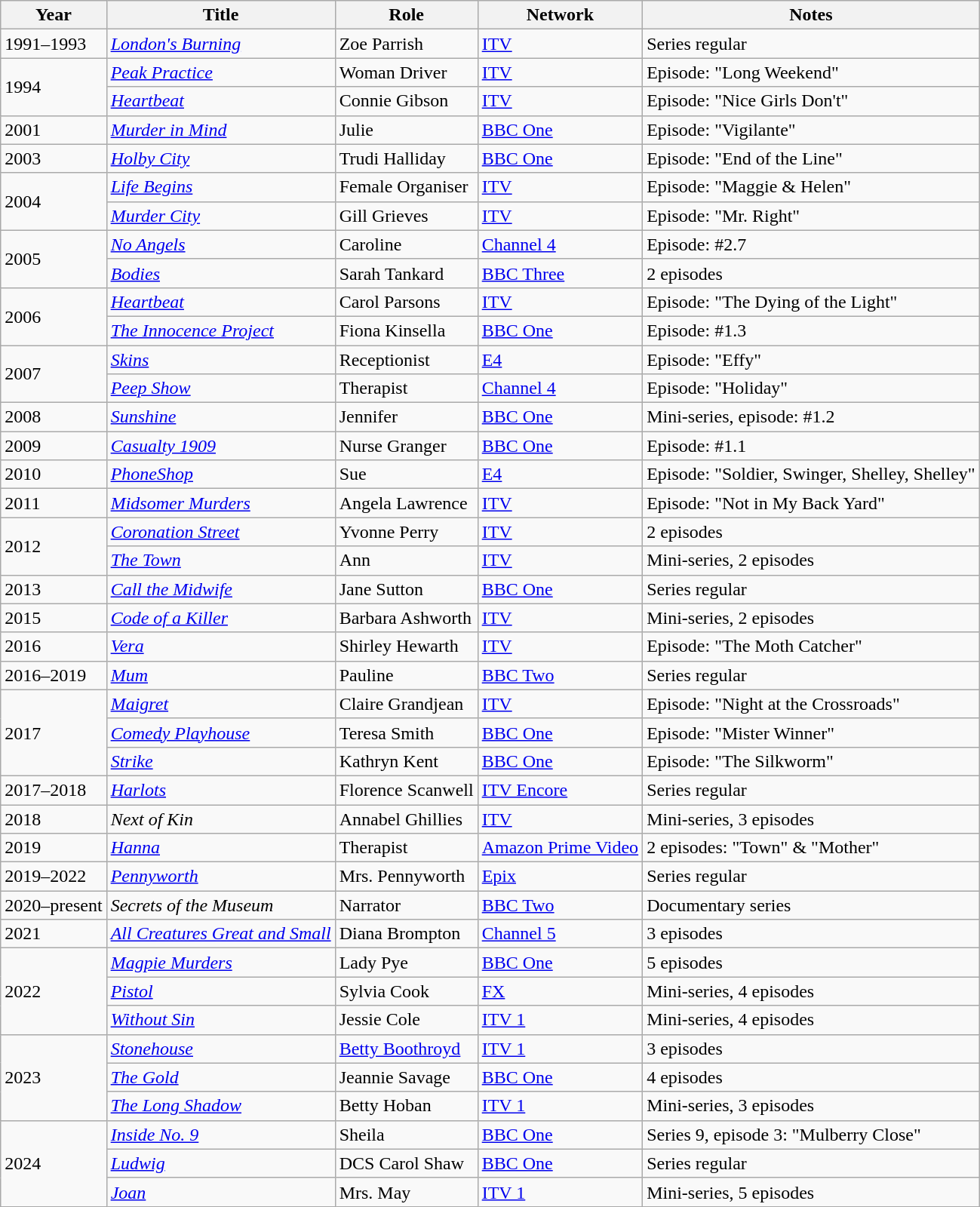<table class="wikitable">
<tr>
<th>Year</th>
<th>Title</th>
<th>Role</th>
<th>Network</th>
<th>Notes</th>
</tr>
<tr>
<td>1991–1993</td>
<td><em><a href='#'>London's Burning</a></em></td>
<td>Zoe Parrish</td>
<td><a href='#'>ITV</a></td>
<td>Series regular</td>
</tr>
<tr>
<td rowspan="2">1994</td>
<td><em><a href='#'>Peak Practice</a></em></td>
<td>Woman Driver</td>
<td><a href='#'>ITV</a></td>
<td>Episode: "Long Weekend"</td>
</tr>
<tr>
<td><em><a href='#'>Heartbeat</a></em></td>
<td>Connie Gibson</td>
<td><a href='#'>ITV</a></td>
<td>Episode: "Nice Girls Don't"</td>
</tr>
<tr>
<td>2001</td>
<td><em><a href='#'>Murder in Mind</a></em></td>
<td>Julie</td>
<td><a href='#'>BBC One</a></td>
<td>Episode: "Vigilante"</td>
</tr>
<tr>
<td>2003</td>
<td><em><a href='#'>Holby City</a></em></td>
<td>Trudi Halliday</td>
<td><a href='#'>BBC One</a></td>
<td>Episode: "End of the Line"</td>
</tr>
<tr>
<td rowspan="2">2004</td>
<td><em><a href='#'>Life Begins</a></em></td>
<td>Female Organiser</td>
<td><a href='#'>ITV</a></td>
<td>Episode: "Maggie & Helen"</td>
</tr>
<tr>
<td><em><a href='#'>Murder City</a></em></td>
<td>Gill Grieves</td>
<td><a href='#'>ITV</a></td>
<td>Episode: "Mr. Right"</td>
</tr>
<tr>
<td rowspan="2">2005</td>
<td><em><a href='#'>No Angels</a></em></td>
<td>Caroline</td>
<td><a href='#'>Channel 4</a></td>
<td>Episode: #2.7</td>
</tr>
<tr>
<td><em><a href='#'>Bodies</a></em></td>
<td>Sarah Tankard</td>
<td><a href='#'>BBC Three</a></td>
<td>2 episodes</td>
</tr>
<tr>
<td rowspan="2">2006</td>
<td><em><a href='#'>Heartbeat</a></em></td>
<td>Carol Parsons</td>
<td><a href='#'>ITV</a></td>
<td>Episode: "The Dying of the Light"</td>
</tr>
<tr>
<td><em><a href='#'>The Innocence Project</a></em></td>
<td>Fiona Kinsella</td>
<td><a href='#'>BBC One</a></td>
<td>Episode: #1.3</td>
</tr>
<tr>
<td rowspan="2">2007</td>
<td><em><a href='#'>Skins</a></em></td>
<td>Receptionist</td>
<td><a href='#'>E4</a></td>
<td>Episode: "Effy"</td>
</tr>
<tr>
<td><em><a href='#'>Peep Show</a></em></td>
<td>Therapist</td>
<td><a href='#'>Channel 4</a></td>
<td>Episode: "Holiday"</td>
</tr>
<tr>
<td>2008</td>
<td><em><a href='#'>Sunshine</a></em></td>
<td>Jennifer</td>
<td><a href='#'>BBC One</a></td>
<td>Mini-series, episode: #1.2</td>
</tr>
<tr>
<td>2009</td>
<td><em><a href='#'>Casualty 1909</a></em></td>
<td>Nurse Granger</td>
<td><a href='#'>BBC One</a></td>
<td>Episode: #1.1</td>
</tr>
<tr>
<td>2010</td>
<td><em><a href='#'>PhoneShop</a></em></td>
<td>Sue</td>
<td><a href='#'>E4</a></td>
<td>Episode: "Soldier, Swinger, Shelley, Shelley"</td>
</tr>
<tr>
<td>2011</td>
<td><em><a href='#'>Midsomer Murders</a></em></td>
<td>Angela Lawrence</td>
<td><a href='#'>ITV</a></td>
<td>Episode: "Not in My Back Yard"</td>
</tr>
<tr>
<td rowspan="2">2012</td>
<td><em><a href='#'>Coronation Street</a></em></td>
<td>Yvonne Perry</td>
<td><a href='#'>ITV</a></td>
<td>2 episodes</td>
</tr>
<tr>
<td><em><a href='#'>The Town</a></em></td>
<td>Ann</td>
<td><a href='#'>ITV</a></td>
<td>Mini-series, 2 episodes</td>
</tr>
<tr>
<td>2013</td>
<td><em><a href='#'>Call the Midwife</a></em></td>
<td>Jane Sutton</td>
<td><a href='#'>BBC One</a></td>
<td>Series regular</td>
</tr>
<tr>
<td>2015</td>
<td><em><a href='#'>Code of a Killer</a></em></td>
<td>Barbara Ashworth</td>
<td><a href='#'>ITV</a></td>
<td>Mini-series, 2 episodes</td>
</tr>
<tr>
<td>2016</td>
<td><em><a href='#'>Vera</a></em></td>
<td>Shirley Hewarth</td>
<td><a href='#'>ITV</a></td>
<td>Episode: "The Moth Catcher"</td>
</tr>
<tr>
<td>2016–2019</td>
<td><em><a href='#'>Mum</a></em></td>
<td>Pauline</td>
<td><a href='#'>BBC Two</a></td>
<td>Series regular</td>
</tr>
<tr>
<td rowspan="3">2017</td>
<td><em><a href='#'>Maigret</a></em></td>
<td>Claire Grandjean</td>
<td><a href='#'>ITV</a></td>
<td>Episode: "Night at the Crossroads"</td>
</tr>
<tr>
<td><em><a href='#'>Comedy Playhouse</a></em></td>
<td>Teresa Smith</td>
<td><a href='#'>BBC One</a></td>
<td>Episode: "Mister Winner"</td>
</tr>
<tr>
<td><em><a href='#'>Strike</a></em></td>
<td>Kathryn Kent</td>
<td><a href='#'>BBC One</a></td>
<td>Episode: "The Silkworm"</td>
</tr>
<tr>
<td>2017–2018</td>
<td><em><a href='#'>Harlots</a></em></td>
<td>Florence Scanwell</td>
<td><a href='#'>ITV Encore</a></td>
<td>Series regular</td>
</tr>
<tr>
<td>2018</td>
<td><em>Next of Kin</em></td>
<td>Annabel Ghillies</td>
<td><a href='#'>ITV</a></td>
<td>Mini-series, 3 episodes</td>
</tr>
<tr>
<td>2019</td>
<td><em><a href='#'>Hanna</a></em></td>
<td>Therapist</td>
<td><a href='#'>Amazon Prime Video</a></td>
<td>2 episodes: "Town" & "Mother"</td>
</tr>
<tr>
<td>2019–2022</td>
<td><em><a href='#'>Pennyworth</a></em></td>
<td>Mrs. Pennyworth</td>
<td><a href='#'>Epix</a></td>
<td>Series regular</td>
</tr>
<tr>
<td>2020–present</td>
<td><em>Secrets of the Museum</em></td>
<td>Narrator</td>
<td><a href='#'>BBC Two</a></td>
<td>Documentary series</td>
</tr>
<tr>
<td>2021</td>
<td><em><a href='#'>All Creatures Great and Small</a></em></td>
<td>Diana Brompton</td>
<td><a href='#'>Channel 5</a></td>
<td>3 episodes</td>
</tr>
<tr>
<td rowspan="3">2022</td>
<td><em><a href='#'>Magpie Murders</a></em></td>
<td>Lady Pye</td>
<td><a href='#'>BBC One</a></td>
<td>5 episodes</td>
</tr>
<tr>
<td><em><a href='#'>Pistol</a></em></td>
<td>Sylvia Cook</td>
<td><a href='#'>FX</a></td>
<td>Mini-series, 4 episodes</td>
</tr>
<tr>
<td><em><a href='#'>Without Sin</a></em></td>
<td>Jessie Cole</td>
<td><a href='#'>ITV 1</a></td>
<td>Mini-series, 4 episodes</td>
</tr>
<tr>
<td rowspan="3">2023</td>
<td><em><a href='#'>Stonehouse</a></em></td>
<td><a href='#'>Betty Boothroyd</a></td>
<td><a href='#'>ITV 1</a></td>
<td>3 episodes</td>
</tr>
<tr>
<td><em><a href='#'>The Gold</a></em></td>
<td>Jeannie Savage</td>
<td><a href='#'>BBC One</a></td>
<td>4 episodes</td>
</tr>
<tr>
<td><em><a href='#'>The Long Shadow</a></em></td>
<td>Betty Hoban</td>
<td><a href='#'>ITV 1</a></td>
<td>Mini-series, 3 episodes</td>
</tr>
<tr>
<td rowspan="3">2024</td>
<td><em><a href='#'>Inside No. 9</a></em></td>
<td>Sheila</td>
<td><a href='#'>BBC One</a></td>
<td>Series 9, episode 3: "Mulberry Close"</td>
</tr>
<tr>
<td><em><a href='#'>Ludwig</a></em></td>
<td>DCS Carol Shaw</td>
<td><a href='#'>BBC One</a></td>
<td>Series regular</td>
</tr>
<tr>
<td><em><a href='#'>Joan</a></em></td>
<td>Mrs. May</td>
<td><a href='#'>ITV 1</a></td>
<td>Mini-series, 5 episodes</td>
</tr>
</table>
